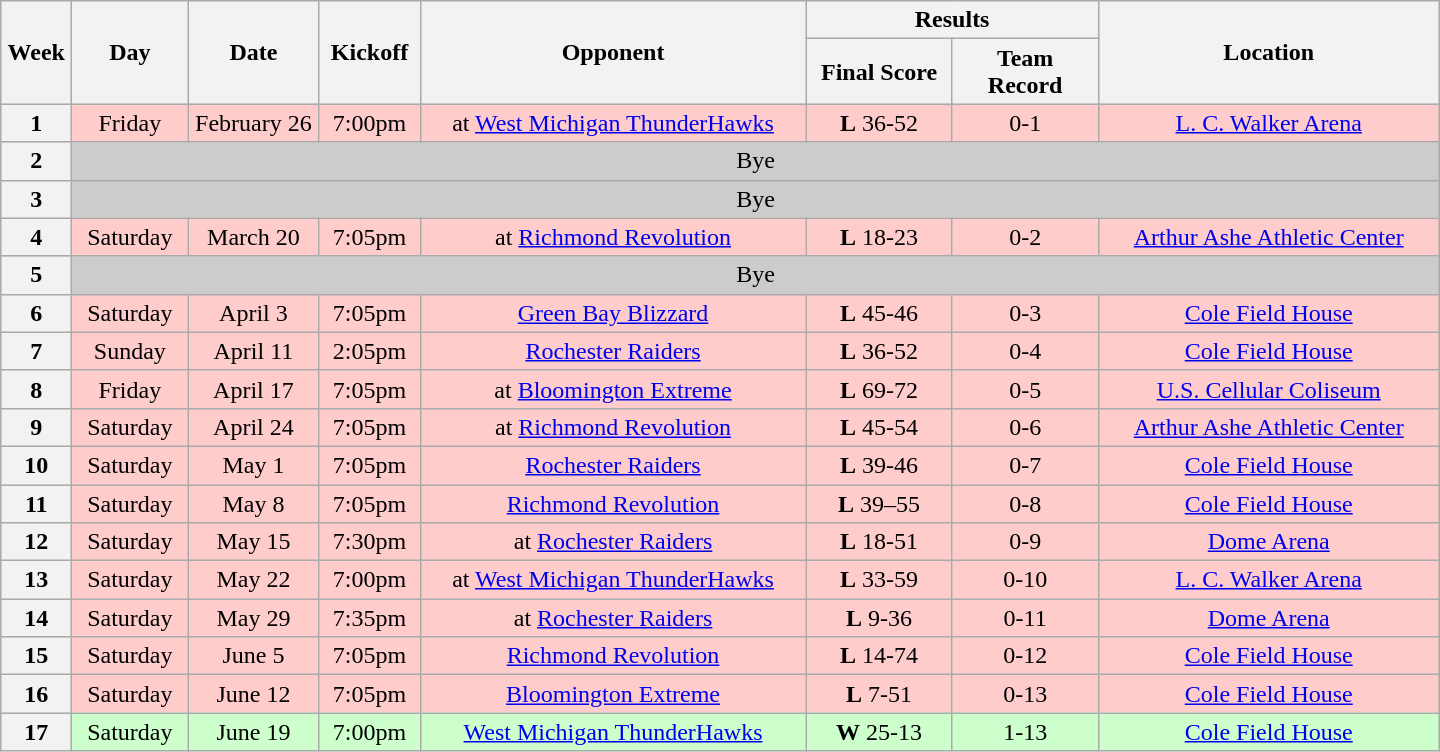<table class="wikitable">
<tr>
<th rowspan="2" width="40">Week</th>
<th rowspan="2" width="70">Day</th>
<th rowspan="2" width="80">Date</th>
<th rowspan="2" width="60">Kickoff</th>
<th rowspan="2" width="250">Opponent</th>
<th colspan="2" width="180">Results</th>
<th rowspan="2" width="220">Location</th>
</tr>
<tr>
<th width="90">Final Score</th>
<th width="90">Team Record</th>
</tr>
<tr align="center" bgcolor="#FFCCCC">
<th>1</th>
<td align="center">Friday</td>
<td align="center">February 26</td>
<td align="center">7:00pm</td>
<td align="center">at <a href='#'>West Michigan ThunderHawks</a></td>
<td align="center"><strong>L</strong> 36-52</td>
<td align="center">0-1</td>
<td align="center"><a href='#'>L. C. Walker Arena</a></td>
</tr>
<tr style="background: #CCCCCC;">
<th>2</th>
<td colSpan=7 align="center">Bye</td>
</tr>
<tr style="background: #CCCCCC;">
<th>3</th>
<td colSpan=7 align="center">Bye</td>
</tr>
<tr align="center" bgcolor="#FFCCCC">
<th>4</th>
<td align="center">Saturday</td>
<td align="center">March 20</td>
<td align="center">7:05pm</td>
<td align="center">at <a href='#'>Richmond Revolution</a></td>
<td align="center"><strong>L</strong> 18-23</td>
<td align="center">0-2</td>
<td align="center"><a href='#'>Arthur Ashe Athletic Center</a></td>
</tr>
<tr style="background: #CCCCCC;">
<th>5</th>
<td colSpan=7 align="center">Bye</td>
</tr>
<tr align="center" bgcolor="#FFCCCC">
<th>6</th>
<td align="center">Saturday</td>
<td align="center">April 3</td>
<td align="center">7:05pm</td>
<td align="center"><a href='#'>Green Bay Blizzard</a></td>
<td align="center"><strong>L</strong> 45-46</td>
<td align="center">0-3</td>
<td align="center"><a href='#'>Cole Field House</a></td>
</tr>
<tr align="center" bgcolor="#FFCCCC">
<th>7</th>
<td align="center">Sunday</td>
<td align="center">April 11</td>
<td align="center">2:05pm</td>
<td align="center"><a href='#'>Rochester Raiders</a></td>
<td align="center"><strong>L</strong> 36-52</td>
<td align="center">0-4</td>
<td align="center"><a href='#'>Cole Field House</a></td>
</tr>
<tr align="center" bgcolor="#FFCCCC">
<th>8</th>
<td align="center">Friday</td>
<td align="center">April 17</td>
<td align="center">7:05pm</td>
<td align="center">at <a href='#'>Bloomington Extreme</a></td>
<td align="center"><strong>L</strong> 69-72</td>
<td align="center">0-5</td>
<td align="center"><a href='#'>U.S. Cellular Coliseum</a></td>
</tr>
<tr align="center" bgcolor="#FFCCCC">
<th>9</th>
<td align="center">Saturday</td>
<td align="center">April 24</td>
<td align="center">7:05pm</td>
<td align="center">at <a href='#'>Richmond Revolution</a></td>
<td align="center"><strong>L</strong> 45-54</td>
<td align="center">0-6</td>
<td align="center"><a href='#'>Arthur Ashe Athletic Center</a></td>
</tr>
<tr align="center" bgcolor="#FFCCCC">
<th>10</th>
<td align="center">Saturday</td>
<td align="center">May 1</td>
<td align="center">7:05pm</td>
<td align="center"><a href='#'>Rochester Raiders</a></td>
<td align="center"><strong>L</strong> 39-46</td>
<td align="center">0-7</td>
<td align="center"><a href='#'>Cole Field House</a></td>
</tr>
<tr align="center" bgcolor="#FFCCCC">
<th>11</th>
<td align="center">Saturday</td>
<td align="center">May 8</td>
<td align="center">7:05pm</td>
<td align="center"><a href='#'>Richmond Revolution</a></td>
<td align="center"><strong>L</strong> 39–55</td>
<td align="center">0-8</td>
<td align="center"><a href='#'>Cole Field House</a></td>
</tr>
<tr align="center" bgcolor="#FFCCCC">
<th>12</th>
<td align="center">Saturday</td>
<td align="center">May 15</td>
<td align="center">7:30pm</td>
<td align="center">at <a href='#'>Rochester Raiders</a></td>
<td align="center"><strong>L</strong> 18-51</td>
<td align="center">0-9</td>
<td align="center"><a href='#'>Dome Arena</a></td>
</tr>
<tr align="center" bgcolor="#FFCCCC">
<th>13</th>
<td align="center">Saturday</td>
<td align="center">May 22</td>
<td align="center">7:00pm</td>
<td align="center">at <a href='#'>West Michigan ThunderHawks</a></td>
<td align="center"><strong>L</strong> 33-59</td>
<td align="center">0-10</td>
<td align="center"><a href='#'>L. C. Walker Arena</a></td>
</tr>
<tr align="center" bgcolor="#FFCCCC">
<th>14</th>
<td align="center">Saturday</td>
<td align="center">May 29</td>
<td align="center">7:35pm</td>
<td align="center">at <a href='#'>Rochester Raiders</a></td>
<td align="center"><strong>L</strong> 9-36</td>
<td align="center">0-11</td>
<td align="center"><a href='#'>Dome Arena</a></td>
</tr>
<tr align="center" bgcolor="#FFCCCC">
<th>15</th>
<td align="center">Saturday</td>
<td align="center">June 5</td>
<td align="center">7:05pm</td>
<td align="center"><a href='#'>Richmond Revolution</a></td>
<td align="center"><strong>L</strong> 14-74</td>
<td align="center">0-12</td>
<td align="center"><a href='#'>Cole Field House</a></td>
</tr>
<tr align="center" bgcolor="#FFCCCC">
<th>16</th>
<td align="center">Saturday</td>
<td align="center">June 12</td>
<td align="center">7:05pm</td>
<td align="center"><a href='#'>Bloomington Extreme</a></td>
<td align="center"><strong>L</strong> 7-51</td>
<td align="center">0-13</td>
<td align="center"><a href='#'>Cole Field House</a></td>
</tr>
<tr align="center" bgcolor="#CCFFCC">
<th>17</th>
<td align="center">Saturday</td>
<td align="center">June 19</td>
<td align="center">7:00pm</td>
<td align="center"><a href='#'>West Michigan ThunderHawks</a></td>
<td align="center"><strong>W</strong> 25-13</td>
<td align="center">1-13</td>
<td align="center"><a href='#'>Cole Field House</a></td>
</tr>
</table>
